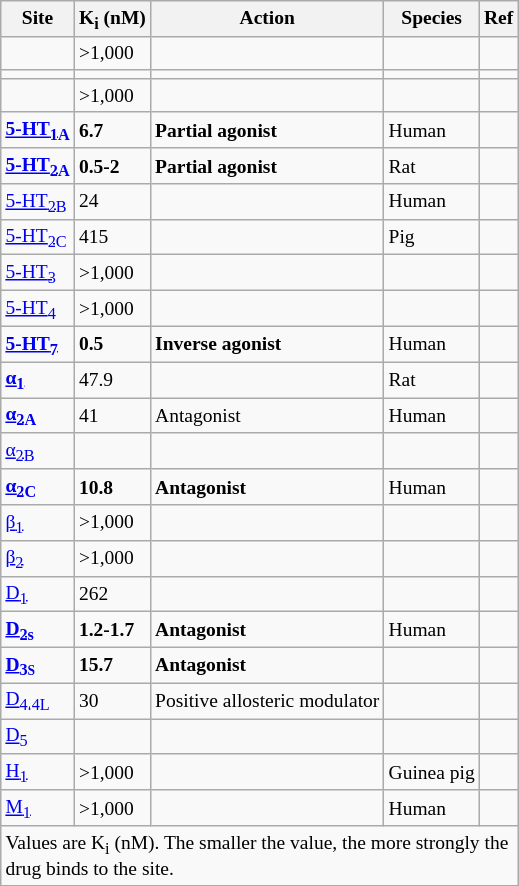<table class="wikitable floatright" style="font-size:small;">
<tr>
<th>Site</th>
<th>K<sub>i</sub> (nM)</th>
<th>Action</th>
<th>Species</th>
<th>Ref</th>
</tr>
<tr>
<td></td>
<td>>1,000</td>
<td></td>
<td></td>
<td></td>
</tr>
<tr>
<td></td>
<td></td>
<td></td>
<td></td>
<td></td>
</tr>
<tr>
<td></td>
<td>>1,000</td>
<td></td>
<td></td>
<td></td>
</tr>
<tr>
<td><a href='#'><strong>5-HT<sub>1A</sub></strong></a></td>
<td><strong>6.7</strong></td>
<td><strong>Partial agonist</strong></td>
<td>Human</td>
<td></td>
</tr>
<tr>
<td><a href='#'><strong>5-HT<sub>2A</sub></strong></a></td>
<td><strong>0.5-2</strong></td>
<td><strong>Partial agonist</strong></td>
<td>Rat</td>
<td></td>
</tr>
<tr>
<td><a href='#'>5-HT<sub>2B</sub></a></td>
<td>24</td>
<td></td>
<td>Human</td>
<td></td>
</tr>
<tr>
<td><a href='#'>5-HT<sub>2C</sub></a></td>
<td>415</td>
<td></td>
<td>Pig</td>
<td></td>
</tr>
<tr>
<td><a href='#'>5-HT<sub>3</sub></a></td>
<td>>1,000</td>
<td></td>
<td></td>
<td></td>
</tr>
<tr>
<td><a href='#'>5-HT<sub>4</sub></a></td>
<td>>1,000</td>
<td></td>
<td></td>
<td></td>
</tr>
<tr>
<td><a href='#'><strong>5-HT<sub>7</sub></strong></a></td>
<td><strong>0.5</strong></td>
<td><strong>Inverse agonist</strong></td>
<td>Human</td>
<td></td>
</tr>
<tr>
<td><a href='#'><strong>α<sub>1</sub></strong></a></td>
<td>47.9</td>
<td></td>
<td>Rat</td>
<td></td>
</tr>
<tr>
<td><a href='#'><strong>α<sub>2A</sub></strong></a></td>
<td>41</td>
<td>Antagonist</td>
<td>Human</td>
<td></td>
</tr>
<tr>
<td><a href='#'>α<sub>2B</sub></a></td>
<td></td>
<td></td>
<td></td>
<td></td>
</tr>
<tr>
<td><a href='#'><strong>α<sub>2C</sub></strong></a></td>
<td><strong>10.8</strong></td>
<td><strong>Antagonist</strong></td>
<td>Human</td>
<td></td>
</tr>
<tr>
<td><a href='#'>β<sub>1</sub></a></td>
<td>>1,000</td>
<td></td>
<td></td>
<td></td>
</tr>
<tr>
<td><a href='#'>β<sub>2</sub></a></td>
<td>>1,000</td>
<td></td>
<td></td>
<td></td>
</tr>
<tr>
<td><a href='#'>D<sub>1</sub></a></td>
<td>262</td>
<td></td>
<td></td>
<td></td>
</tr>
<tr>
<td><a href='#'><strong>D<sub>2s</sub></strong></a></td>
<td><strong>1.2-1.7</strong></td>
<td><strong>Antagonist</strong></td>
<td>Human</td>
<td></td>
</tr>
<tr>
<td><a href='#'><strong>D<sub>3<small>S</small></sub></strong></a></td>
<td><strong>15.7</strong></td>
<td><strong>Antagonist</strong></td>
<td></td>
<td></td>
</tr>
<tr>
<td><a href='#'>D<sub>4.4L</sub></a></td>
<td>30</td>
<td>Positive allosteric modulator</td>
<td></td>
<td></td>
</tr>
<tr>
<td><a href='#'>D<sub>5</sub></a></td>
<td></td>
<td></td>
<td></td>
<td></td>
</tr>
<tr>
<td><a href='#'>H<sub>1</sub></a></td>
<td>>1,000</td>
<td></td>
<td>Guinea pig</td>
<td></td>
</tr>
<tr>
<td><a href='#'>M<sub>1</sub></a></td>
<td>>1,000</td>
<td></td>
<td>Human</td>
<td></td>
</tr>
<tr class="sortbottom">
<td colspan="5" style="width: 1px;">Values are K<sub>i</sub> (nM). The smaller the value, the more strongly the drug binds to the site.</td>
</tr>
</table>
